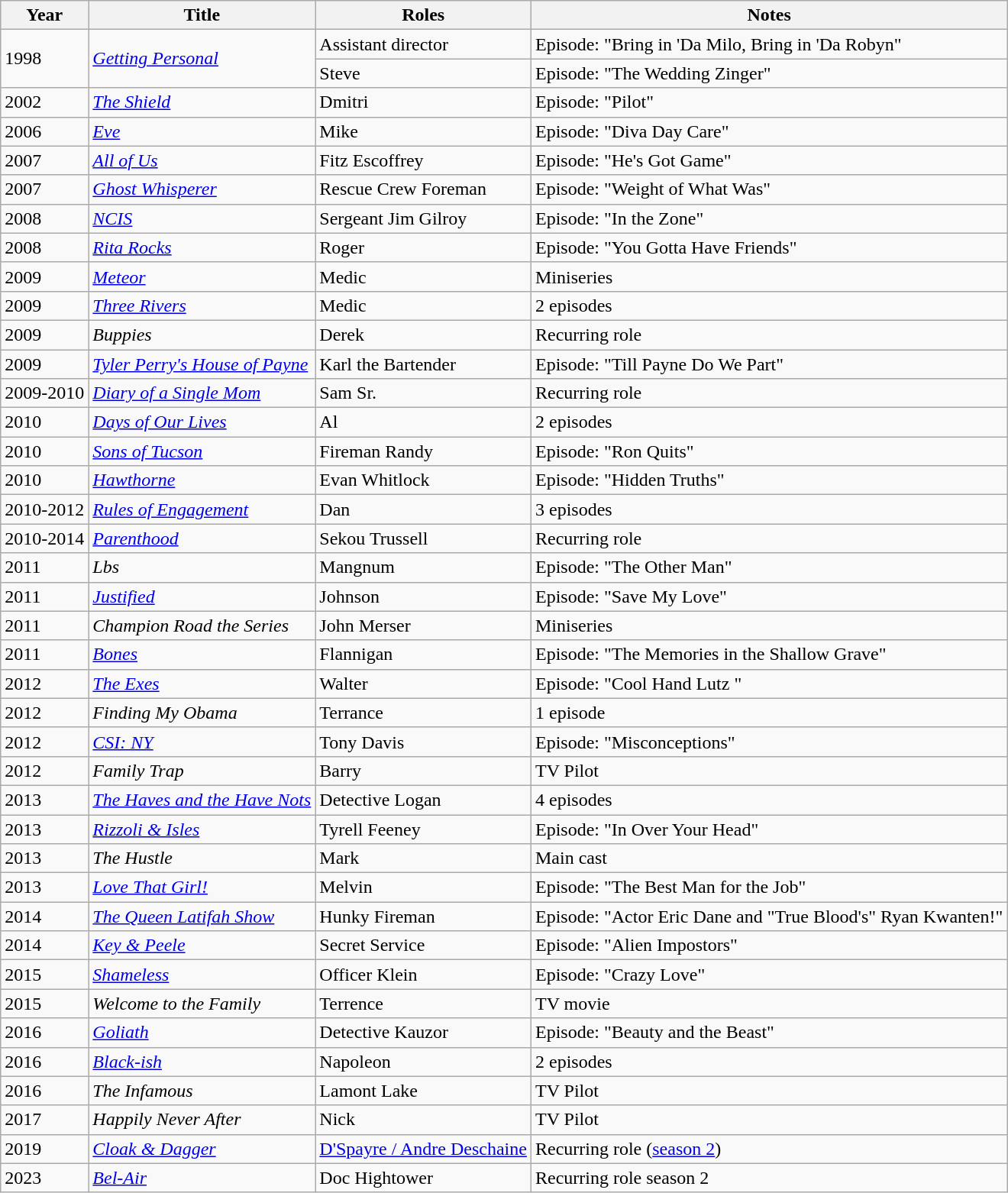<table class = "wikitable sortable">
<tr>
<th>Year</th>
<th>Title</th>
<th>Roles</th>
<th>Notes</th>
</tr>
<tr>
<td rowspan="2">1998</td>
<td rowspan="2"><em><a href='#'>Getting Personal</a></em></td>
<td>Assistant director</td>
<td>Episode: "Bring in 'Da Milo, Bring in 'Da Robyn"</td>
</tr>
<tr>
<td>Steve</td>
<td>Episode: "The Wedding Zinger"</td>
</tr>
<tr>
<td>2002</td>
<td><em><a href='#'>The Shield</a></em></td>
<td>Dmitri</td>
<td>Episode: "Pilot"</td>
</tr>
<tr>
<td>2006</td>
<td><em><a href='#'>Eve</a></em></td>
<td>Mike</td>
<td>Episode: "Diva Day Care"</td>
</tr>
<tr>
<td>2007</td>
<td><em><a href='#'>All of Us</a></em></td>
<td>Fitz Escoffrey</td>
<td>Episode: "He's Got Game"</td>
</tr>
<tr>
<td>2007</td>
<td><em><a href='#'>Ghost Whisperer</a></em></td>
<td>Rescue Crew Foreman</td>
<td>Episode: "Weight of What Was"</td>
</tr>
<tr>
<td>2008</td>
<td><em><a href='#'>NCIS</a></em></td>
<td>Sergeant Jim Gilroy</td>
<td>Episode: "In the Zone"</td>
</tr>
<tr>
<td>2008</td>
<td><em><a href='#'>Rita Rocks</a></em></td>
<td>Roger</td>
<td>Episode: "You Gotta Have Friends"</td>
</tr>
<tr>
<td>2009</td>
<td><em><a href='#'>Meteor</a></em></td>
<td>Medic</td>
<td>Miniseries</td>
</tr>
<tr>
<td>2009</td>
<td><em><a href='#'>Three Rivers</a></em></td>
<td>Medic</td>
<td>2 episodes</td>
</tr>
<tr>
<td>2009</td>
<td><em>Buppies</em></td>
<td>Derek</td>
<td>Recurring role</td>
</tr>
<tr>
<td>2009</td>
<td><em><a href='#'>Tyler Perry's House of Payne</a></em></td>
<td>Karl the Bartender</td>
<td>Episode: "Till Payne Do We Part"</td>
</tr>
<tr>
<td>2009-2010</td>
<td><em><a href='#'>Diary of a Single Mom</a></em></td>
<td>Sam Sr.</td>
<td>Recurring role</td>
</tr>
<tr>
<td>2010</td>
<td><em><a href='#'>Days of Our Lives</a></em></td>
<td>Al</td>
<td>2 episodes</td>
</tr>
<tr>
<td>2010</td>
<td><em><a href='#'>Sons of Tucson</a></em></td>
<td>Fireman Randy</td>
<td>Episode: "Ron Quits"</td>
</tr>
<tr>
<td>2010</td>
<td><em><a href='#'>Hawthorne</a></em></td>
<td>Evan Whitlock</td>
<td>Episode: "Hidden Truths"</td>
</tr>
<tr>
<td>2010-2012</td>
<td><em><a href='#'>Rules of Engagement</a></em></td>
<td>Dan</td>
<td>3 episodes</td>
</tr>
<tr>
<td>2010-2014</td>
<td><em><a href='#'>Parenthood</a></em></td>
<td>Sekou Trussell</td>
<td>Recurring role</td>
</tr>
<tr>
<td>2011</td>
<td><em>Lbs</em></td>
<td>Mangnum</td>
<td>Episode: "The Other Man"</td>
</tr>
<tr>
<td>2011</td>
<td><em><a href='#'>Justified</a></em></td>
<td>Johnson</td>
<td>Episode: "Save My Love"</td>
</tr>
<tr>
<td>2011</td>
<td><em>Champion Road the Series</em></td>
<td>John Merser</td>
<td>Miniseries</td>
</tr>
<tr>
<td>2011</td>
<td><em><a href='#'>Bones</a></em></td>
<td>Flannigan</td>
<td>Episode: "The Memories in the Shallow Grave"</td>
</tr>
<tr>
<td>2012</td>
<td><em><a href='#'>The Exes</a></em></td>
<td>Walter</td>
<td>Episode: "Cool Hand Lutz "</td>
</tr>
<tr>
<td>2012</td>
<td><em>Finding My Obama</em></td>
<td>Terrance</td>
<td>1 episode</td>
</tr>
<tr>
<td>2012</td>
<td><em><a href='#'>CSI: NY</a></em></td>
<td>Tony Davis</td>
<td>Episode: "Misconceptions"</td>
</tr>
<tr>
<td>2012</td>
<td><em>Family Trap</em></td>
<td>Barry</td>
<td>TV Pilot</td>
</tr>
<tr>
<td>2013</td>
<td><em><a href='#'>The Haves and the Have Nots</a></em></td>
<td>Detective Logan</td>
<td>4 episodes</td>
</tr>
<tr>
<td>2013</td>
<td><em><a href='#'>Rizzoli & Isles</a></em></td>
<td>Tyrell Feeney</td>
<td>Episode: "In Over Your Head"</td>
</tr>
<tr>
<td>2013</td>
<td><em>The Hustle</em></td>
<td>Mark</td>
<td>Main cast</td>
</tr>
<tr>
<td>2013</td>
<td><em><a href='#'>Love That Girl!</a></em></td>
<td>Melvin</td>
<td>Episode: "The Best Man for the Job"</td>
</tr>
<tr>
<td>2014</td>
<td><em><a href='#'>The Queen Latifah Show</a></em></td>
<td>Hunky Fireman</td>
<td>Episode: "Actor Eric Dane and "True Blood's" Ryan Kwanten!"</td>
</tr>
<tr>
<td>2014</td>
<td><em><a href='#'>Key & Peele</a></em></td>
<td>Secret Service</td>
<td>Episode: "Alien Impostors"</td>
</tr>
<tr>
<td>2015</td>
<td><em><a href='#'>Shameless</a></em></td>
<td>Officer Klein</td>
<td>Episode: "Crazy Love"</td>
</tr>
<tr>
<td>2015</td>
<td><em>Welcome to the Family</em></td>
<td>Terrence</td>
<td>TV movie</td>
</tr>
<tr>
<td>2016</td>
<td><em><a href='#'>Goliath</a></em></td>
<td>Detective Kauzor</td>
<td>Episode: "Beauty and the Beast"</td>
</tr>
<tr>
<td>2016</td>
<td><em><a href='#'>Black-ish</a></em></td>
<td>Napoleon</td>
<td>2 episodes</td>
</tr>
<tr>
<td>2016</td>
<td><em>The Infamous</em></td>
<td>Lamont Lake</td>
<td>TV Pilot</td>
</tr>
<tr>
<td>2017</td>
<td><em>Happily Never After</em></td>
<td>Nick</td>
<td>TV Pilot</td>
</tr>
<tr>
<td>2019</td>
<td><em><a href='#'>Cloak & Dagger</a></em></td>
<td><a href='#'>D'Spayre / Andre Deschaine</a></td>
<td>Recurring role (<a href='#'>season 2</a>)</td>
</tr>
<tr>
<td>2023</td>
<td><em><a href='#'>Bel-Air</a></em></td>
<td>Doc Hightower</td>
<td>Recurring role season 2</td>
</tr>
</table>
